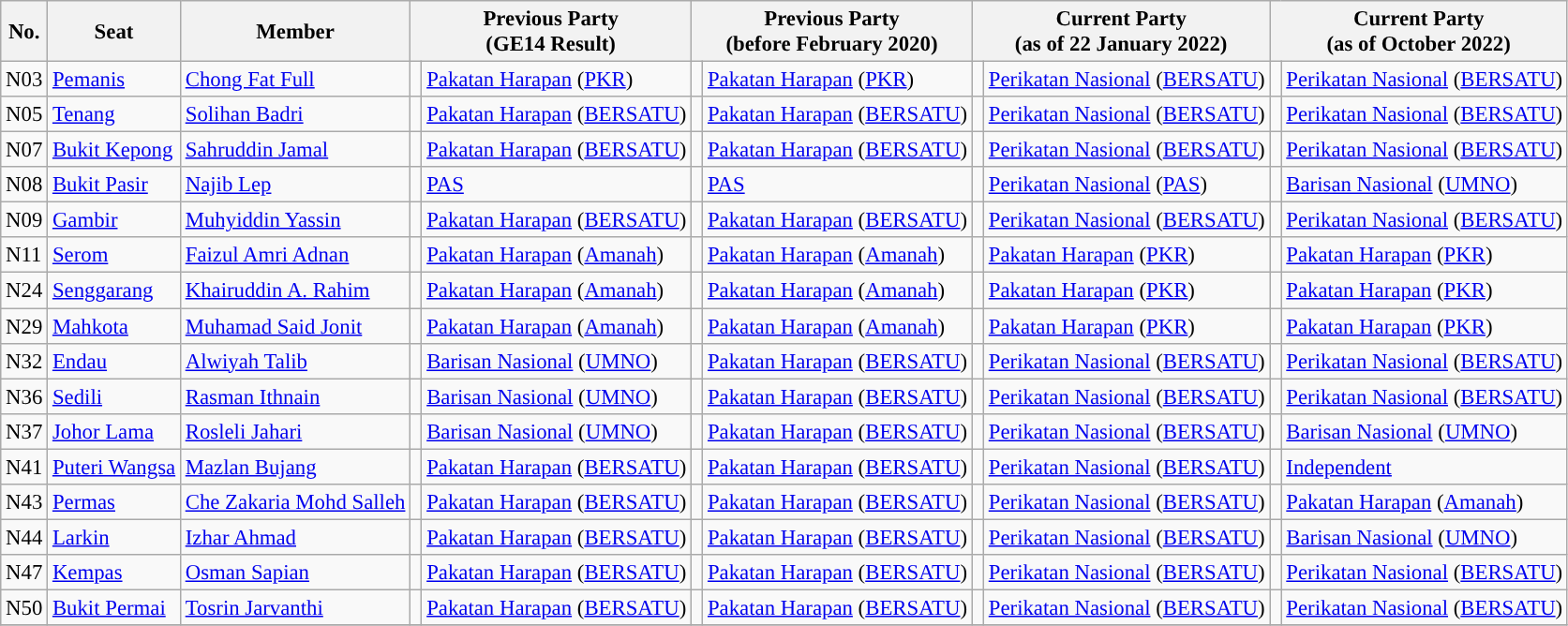<table class="wikitable sortable mw-collapsible mw-collapsed" style="font-size:95%;">
<tr>
<th scope="col">No.</th>
<th scope="col">Seat</th>
<th scope="col">Member</th>
<th colspan="2" scope="col">Previous Party<br>(GE14 Result)</th>
<th colspan="2" scope="col">Previous Party<br>(before February 2020)</th>
<th colspan="2" scope="col">Current Party<br>(as of 22 January 2022)</th>
<th colspan="2" scope="col">Current Party<br>(as of October 2022)</th>
</tr>
<tr>
<td>N03</td>
<td><a href='#'>Pemanis</a></td>
<td><a href='#'>Chong Fat Full</a></td>
<td width="1"></td>
<td><a href='#'>Pakatan Harapan</a> (<a href='#'>PKR</a>)</td>
<td width="1"></td>
<td><a href='#'>Pakatan Harapan</a> (<a href='#'>PKR</a>)</td>
<td width="1"></td>
<td><a href='#'>Perikatan Nasional</a> (<a href='#'>BERSATU</a>)</td>
<td width="1"></td>
<td><a href='#'>Perikatan Nasional</a> (<a href='#'>BERSATU</a>)</td>
</tr>
<tr>
<td>N05</td>
<td><a href='#'>Tenang</a></td>
<td><a href='#'>Solihan Badri</a></td>
<td width="1"></td>
<td><a href='#'>Pakatan Harapan</a> (<a href='#'>BERSATU</a>)</td>
<td width="1"></td>
<td><a href='#'>Pakatan Harapan</a> (<a href='#'>BERSATU</a>)</td>
<td width="1"></td>
<td><a href='#'>Perikatan Nasional</a> (<a href='#'>BERSATU</a>)</td>
<td width="1"></td>
<td><a href='#'>Perikatan Nasional</a> (<a href='#'>BERSATU</a>)</td>
</tr>
<tr>
<td>N07</td>
<td><a href='#'>Bukit Kepong</a></td>
<td><a href='#'>Sahruddin Jamal</a></td>
<td width="1"></td>
<td><a href='#'>Pakatan Harapan</a> (<a href='#'>BERSATU</a>)</td>
<td width="1"></td>
<td><a href='#'>Pakatan Harapan</a> (<a href='#'>BERSATU</a>)</td>
<td width="1"></td>
<td><a href='#'>Perikatan Nasional</a> (<a href='#'>BERSATU</a>)</td>
<td width="1"></td>
<td><a href='#'>Perikatan Nasional</a> (<a href='#'>BERSATU</a>)</td>
</tr>
<tr>
<td>N08</td>
<td><a href='#'>Bukit Pasir</a></td>
<td><a href='#'>Najib Lep</a></td>
<td width="1"></td>
<td><a href='#'>PAS</a></td>
<td width="1"></td>
<td><a href='#'>PAS</a></td>
<td width="1"></td>
<td><a href='#'>Perikatan Nasional</a> (<a href='#'>PAS</a>)</td>
<td width="1"></td>
<td><a href='#'>Barisan Nasional</a> (<a href='#'>UMNO</a>)</td>
</tr>
<tr>
<td>N09</td>
<td><a href='#'>Gambir</a></td>
<td><a href='#'>Muhyiddin Yassin</a></td>
<td width="1"></td>
<td><a href='#'>Pakatan Harapan</a> (<a href='#'>BERSATU</a>)</td>
<td width="1"></td>
<td><a href='#'>Pakatan Harapan</a> (<a href='#'>BERSATU</a>)</td>
<td width="1"></td>
<td><a href='#'>Perikatan Nasional</a> (<a href='#'>BERSATU</a>)</td>
<td width="1"></td>
<td><a href='#'>Perikatan Nasional</a> (<a href='#'>BERSATU</a>)</td>
</tr>
<tr>
<td>N11</td>
<td><a href='#'>Serom</a></td>
<td><a href='#'>Faizul Amri Adnan</a></td>
<td width="1"></td>
<td><a href='#'>Pakatan Harapan</a> (<a href='#'>Amanah</a>)</td>
<td width="1"></td>
<td><a href='#'>Pakatan Harapan</a> (<a href='#'>Amanah</a>)</td>
<td width="1"></td>
<td><a href='#'>Pakatan Harapan</a> (<a href='#'>PKR</a>)</td>
<td width="1"></td>
<td><a href='#'>Pakatan Harapan</a> (<a href='#'>PKR</a>)</td>
</tr>
<tr>
<td>N24</td>
<td><a href='#'>Senggarang</a></td>
<td><a href='#'>Khairuddin A. Rahim</a></td>
<td width="1"></td>
<td><a href='#'>Pakatan Harapan</a> (<a href='#'>Amanah</a>)</td>
<td width="1"></td>
<td><a href='#'>Pakatan Harapan</a> (<a href='#'>Amanah</a>)</td>
<td width="1"></td>
<td><a href='#'>Pakatan Harapan</a> (<a href='#'>PKR</a>)</td>
<td width="1"></td>
<td><a href='#'>Pakatan Harapan</a> (<a href='#'>PKR</a>)</td>
</tr>
<tr>
<td>N29</td>
<td><a href='#'>Mahkota</a></td>
<td><a href='#'>Muhamad Said Jonit</a></td>
<td width="1"></td>
<td><a href='#'>Pakatan Harapan</a> (<a href='#'>Amanah</a>)</td>
<td width="1"></td>
<td><a href='#'>Pakatan Harapan</a> (<a href='#'>Amanah</a>)</td>
<td width="1"></td>
<td><a href='#'>Pakatan Harapan</a> (<a href='#'>PKR</a>)</td>
<td width="1"></td>
<td><a href='#'>Pakatan Harapan</a> (<a href='#'>PKR</a>)</td>
</tr>
<tr>
<td>N32</td>
<td><a href='#'>Endau</a></td>
<td><a href='#'>Alwiyah Talib</a></td>
<td width="1"></td>
<td><a href='#'>Barisan Nasional</a> (<a href='#'>UMNO</a>)</td>
<td width="1"></td>
<td><a href='#'>Pakatan Harapan</a> (<a href='#'>BERSATU</a>)</td>
<td width="1"></td>
<td><a href='#'>Perikatan Nasional</a> (<a href='#'>BERSATU</a>)</td>
<td width="1"></td>
<td><a href='#'>Perikatan Nasional</a> (<a href='#'>BERSATU</a>)</td>
</tr>
<tr>
<td>N36</td>
<td><a href='#'>Sedili</a></td>
<td><a href='#'>Rasman Ithnain</a></td>
<td width="1"></td>
<td><a href='#'>Barisan Nasional</a> (<a href='#'>UMNO</a>)</td>
<td width="1"></td>
<td><a href='#'>Pakatan Harapan</a> (<a href='#'>BERSATU</a>)</td>
<td width="1"></td>
<td><a href='#'>Perikatan Nasional</a> (<a href='#'>BERSATU</a>)</td>
<td width="1"></td>
<td><a href='#'>Perikatan Nasional</a> (<a href='#'>BERSATU</a>)</td>
</tr>
<tr>
<td>N37</td>
<td><a href='#'>Johor Lama</a></td>
<td><a href='#'>Rosleli Jahari</a></td>
<td width="1"></td>
<td><a href='#'>Barisan Nasional</a> (<a href='#'>UMNO</a>)</td>
<td width="1"></td>
<td><a href='#'>Pakatan Harapan</a> (<a href='#'>BERSATU</a>)</td>
<td width="1"></td>
<td><a href='#'>Perikatan Nasional</a> (<a href='#'>BERSATU</a>)</td>
<td width="1"></td>
<td><a href='#'>Barisan Nasional</a> (<a href='#'>UMNO</a>)</td>
</tr>
<tr>
<td>N41</td>
<td><a href='#'>Puteri Wangsa</a></td>
<td><a href='#'>Mazlan Bujang</a></td>
<td width="1"></td>
<td><a href='#'>Pakatan Harapan</a> (<a href='#'>BERSATU</a>)</td>
<td width="1"></td>
<td><a href='#'>Pakatan Harapan</a> (<a href='#'>BERSATU</a>)</td>
<td width="1"></td>
<td><a href='#'>Perikatan Nasional</a> (<a href='#'>BERSATU</a>)</td>
<td width="1"></td>
<td><a href='#'>Independent</a></td>
</tr>
<tr>
<td>N43</td>
<td><a href='#'>Permas</a></td>
<td><a href='#'>Che Zakaria Mohd Salleh</a></td>
<td width="1"></td>
<td><a href='#'>Pakatan Harapan</a> (<a href='#'>BERSATU</a>)</td>
<td width="1"></td>
<td><a href='#'>Pakatan Harapan</a> (<a href='#'>BERSATU</a>)</td>
<td width="1"></td>
<td><a href='#'>Perikatan Nasional</a> (<a href='#'>BERSATU</a>)</td>
<td width="1"></td>
<td><a href='#'>Pakatan Harapan</a> (<a href='#'>Amanah</a>)</td>
</tr>
<tr>
<td>N44</td>
<td><a href='#'>Larkin</a></td>
<td><a href='#'>Izhar Ahmad</a></td>
<td width="1"></td>
<td><a href='#'>Pakatan Harapan</a> (<a href='#'>BERSATU</a>)</td>
<td width="1"></td>
<td><a href='#'>Pakatan Harapan</a> (<a href='#'>BERSATU</a>)</td>
<td width="1"></td>
<td><a href='#'>Perikatan Nasional</a> (<a href='#'>BERSATU</a>)</td>
<td width="1"></td>
<td><a href='#'>Barisan Nasional</a> (<a href='#'>UMNO</a>)</td>
</tr>
<tr>
<td>N47</td>
<td><a href='#'>Kempas</a></td>
<td><a href='#'>Osman Sapian</a></td>
<td width="1"></td>
<td><a href='#'>Pakatan Harapan</a> (<a href='#'>BERSATU</a>)</td>
<td width="1"></td>
<td><a href='#'>Pakatan Harapan</a> (<a href='#'>BERSATU</a>)</td>
<td width="1"></td>
<td><a href='#'>Perikatan Nasional</a> (<a href='#'>BERSATU</a>)</td>
<td width="1"></td>
<td><a href='#'>Perikatan Nasional</a> (<a href='#'>BERSATU</a>)</td>
</tr>
<tr>
<td>N50</td>
<td><a href='#'>Bukit Permai</a></td>
<td><a href='#'>Tosrin Jarvanthi</a></td>
<td width="1"></td>
<td><a href='#'>Pakatan Harapan</a> (<a href='#'>BERSATU</a>)</td>
<td width="1"></td>
<td><a href='#'>Pakatan Harapan</a> (<a href='#'>BERSATU</a>)</td>
<td width="1"></td>
<td><a href='#'>Perikatan Nasional</a> (<a href='#'>BERSATU</a>)</td>
<td width="1"></td>
<td><a href='#'>Perikatan Nasional</a> (<a href='#'>BERSATU</a>)</td>
</tr>
<tr>
</tr>
</table>
